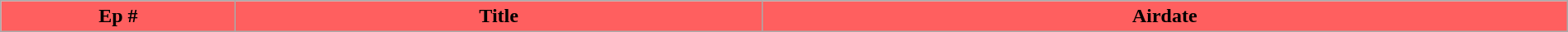<table class="wikitable plainrowheaders"  style="width:100%; background:#fff;">
<tr>
<th style="background:#FF5F5F; width:15%;"><span>Ep #</span></th>
<th style="background:#FF5F5F;"><span>Title</span></th>
<th style="background:#FF5F5F;"><span>Airdate</span><br>






















</th>
</tr>
</table>
